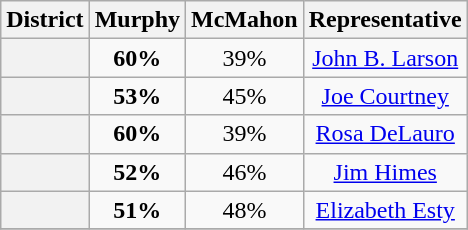<table class=wikitable>
<tr>
<th>District</th>
<th>Murphy</th>
<th>McMahon</th>
<th>Representative</th>
</tr>
<tr align=center>
<th></th>
<td><strong>60%</strong></td>
<td>39%</td>
<td><a href='#'>John B. Larson</a></td>
</tr>
<tr align=center>
<th></th>
<td><strong>53%</strong></td>
<td>45%</td>
<td><a href='#'>Joe Courtney</a></td>
</tr>
<tr align=center>
<th></th>
<td><strong>60%</strong></td>
<td>39%</td>
<td><a href='#'>Rosa DeLauro</a></td>
</tr>
<tr align=center>
<th></th>
<td><strong>52%</strong></td>
<td>46%</td>
<td><a href='#'>Jim Himes</a></td>
</tr>
<tr align=center>
<th></th>
<td><strong>51%</strong></td>
<td>48%</td>
<td><a href='#'>Elizabeth Esty</a></td>
</tr>
<tr align=center>
</tr>
</table>
